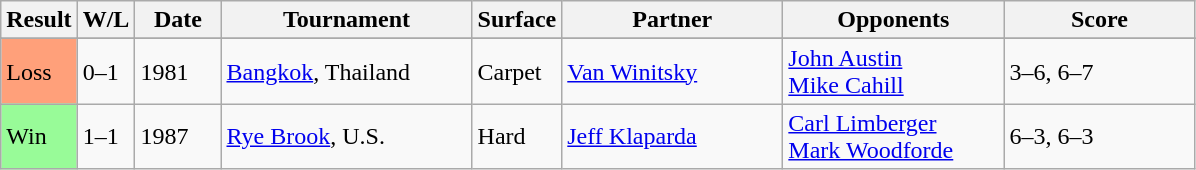<table class="sortable wikitable">
<tr>
<th style="width:40px">Result</th>
<th style="width:30px" class="unsortable">W/L</th>
<th style="width:50px">Date</th>
<th style="width:160px">Tournament</th>
<th style="width:50px">Surface</th>
<th style="width:140px">Partner</th>
<th style="width:140px">Opponents</th>
<th style="width:120px" class="unsortable">Score</th>
</tr>
<tr>
</tr>
<tr>
<td style="background:#ffa07a;">Loss</td>
<td>0–1</td>
<td>1981</td>
<td><a href='#'>Bangkok</a>, Thailand</td>
<td>Carpet</td>
<td> <a href='#'>Van Winitsky</a></td>
<td> <a href='#'>John Austin</a> <br>  <a href='#'>Mike Cahill</a></td>
<td>3–6, 6–7</td>
</tr>
<tr>
<td style="background:#98fb98;">Win</td>
<td>1–1</td>
<td>1987</td>
<td><a href='#'>Rye Brook</a>, U.S.</td>
<td>Hard</td>
<td> <a href='#'>Jeff Klaparda</a></td>
<td> <a href='#'>Carl Limberger</a> <br>  <a href='#'>Mark Woodforde</a></td>
<td>6–3, 6–3</td>
</tr>
</table>
